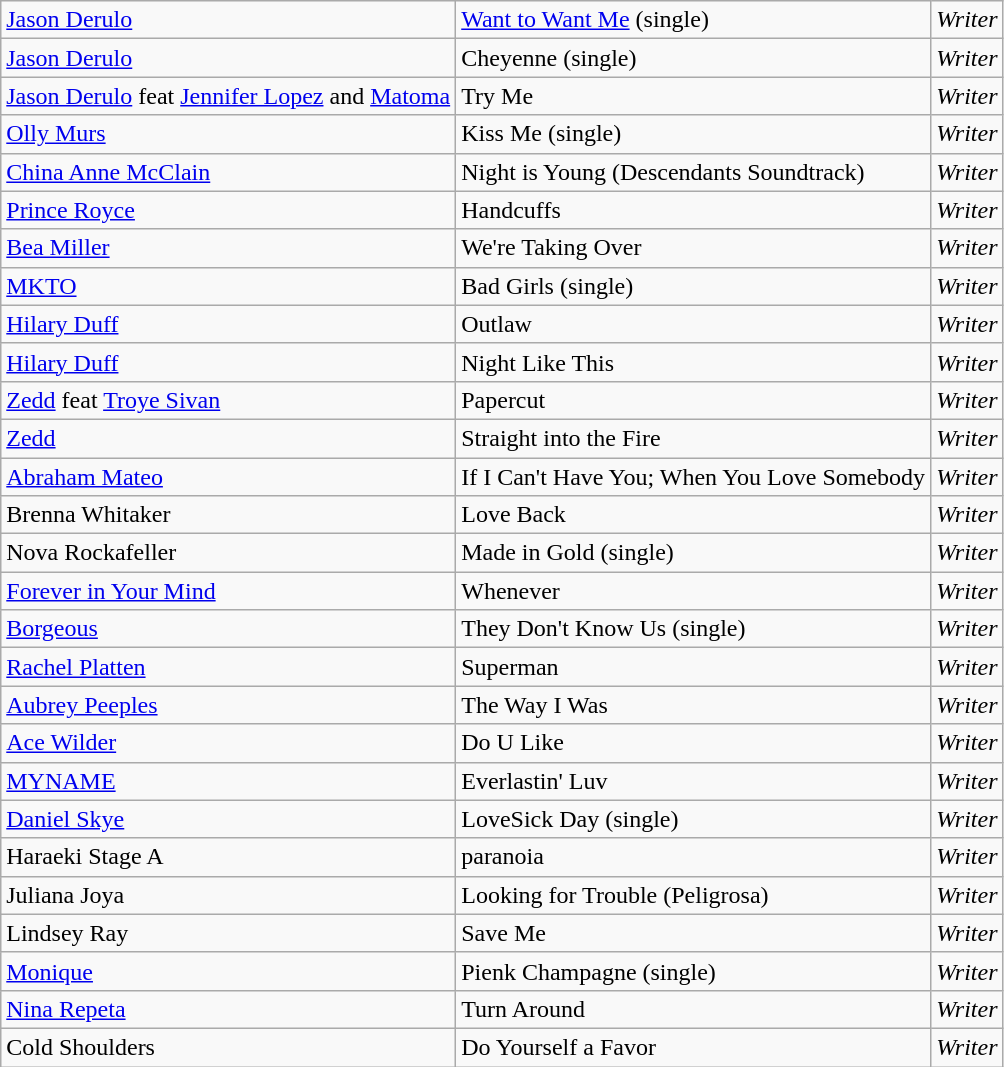<table class="wikitable">
<tr>
<td><a href='#'>Jason Derulo</a></td>
<td><a href='#'>Want to Want Me</a> (single)</td>
<td><em>Writer</em></td>
</tr>
<tr>
<td><a href='#'>Jason Derulo</a></td>
<td>Cheyenne (single)</td>
<td><em>Writer</em></td>
</tr>
<tr>
<td><a href='#'>Jason Derulo</a> feat <a href='#'>Jennifer Lopez</a> and <a href='#'>Matoma</a></td>
<td>Try Me</td>
<td><em>Writer</em></td>
</tr>
<tr>
<td><a href='#'>Olly Murs</a></td>
<td>Kiss Me (single)</td>
<td><em>Writer</em></td>
</tr>
<tr>
<td><a href='#'>China Anne McClain</a></td>
<td>Night is Young (Descendants Soundtrack)</td>
<td><em>Writer</em></td>
</tr>
<tr>
<td><a href='#'>Prince Royce</a></td>
<td>Handcuffs</td>
<td><em>Writer</em></td>
</tr>
<tr>
<td><a href='#'>Bea Miller</a></td>
<td>We're Taking Over</td>
<td><em>Writer</em></td>
</tr>
<tr>
<td><a href='#'>MKTO</a></td>
<td>Bad Girls (single)</td>
<td><em>Writer</em></td>
</tr>
<tr>
<td><a href='#'>Hilary Duff</a></td>
<td>Outlaw</td>
<td><em>Writer</em></td>
</tr>
<tr>
<td><a href='#'>Hilary Duff</a></td>
<td>Night Like This</td>
<td><em>Writer</em></td>
</tr>
<tr>
<td><a href='#'>Zedd</a> feat <a href='#'>Troye Sivan</a></td>
<td>Papercut</td>
<td><em>Writer</em></td>
</tr>
<tr>
<td><a href='#'>Zedd</a></td>
<td>Straight into the Fire</td>
<td><em>Writer</em></td>
</tr>
<tr>
<td><a href='#'>Abraham Mateo</a></td>
<td>If I Can't Have You; When You Love Somebody</td>
<td><em>Writer</em></td>
</tr>
<tr>
<td>Brenna Whitaker</td>
<td>Love Back</td>
<td><em>Writer</em></td>
</tr>
<tr>
<td>Nova Rockafeller</td>
<td>Made in Gold (single)</td>
<td><em>Writer</em></td>
</tr>
<tr>
<td><a href='#'>Forever in Your Mind</a></td>
<td>Whenever</td>
<td><em>Writer</em></td>
</tr>
<tr>
<td><a href='#'>Borgeous</a></td>
<td>They Don't Know Us (single)</td>
<td><em>Writer</em></td>
</tr>
<tr>
<td><a href='#'>Rachel Platten</a></td>
<td>Superman</td>
<td><em>Writer</em></td>
</tr>
<tr>
<td><a href='#'>Aubrey Peeples</a></td>
<td>The Way I Was</td>
<td><em>Writer</em></td>
</tr>
<tr>
<td><a href='#'>Ace Wilder</a></td>
<td>Do U Like</td>
<td><em>Writer</em></td>
</tr>
<tr>
<td><a href='#'>MYNAME</a></td>
<td>Everlastin' Luv</td>
<td><em>Writer</em></td>
</tr>
<tr>
<td><a href='#'>Daniel Skye</a></td>
<td>LoveSick Day (single)</td>
<td><em>Writer</em></td>
</tr>
<tr>
<td>Haraeki Stage A</td>
<td>paranoia</td>
<td><em>Writer</em></td>
</tr>
<tr>
<td>Juliana Joya</td>
<td>Looking for Trouble (Peligrosa)</td>
<td><em>Writer</em></td>
</tr>
<tr>
<td>Lindsey Ray</td>
<td>Save Me</td>
<td><em>Writer</em></td>
</tr>
<tr>
<td><a href='#'>Monique</a></td>
<td>Pienk Champagne (single)</td>
<td><em>Writer</em></td>
</tr>
<tr>
<td><a href='#'>Nina Repeta</a></td>
<td>Turn Around</td>
<td><em>Writer</em></td>
</tr>
<tr>
<td>Cold Shoulders</td>
<td>Do Yourself a Favor</td>
<td><em>Writer</em></td>
</tr>
</table>
